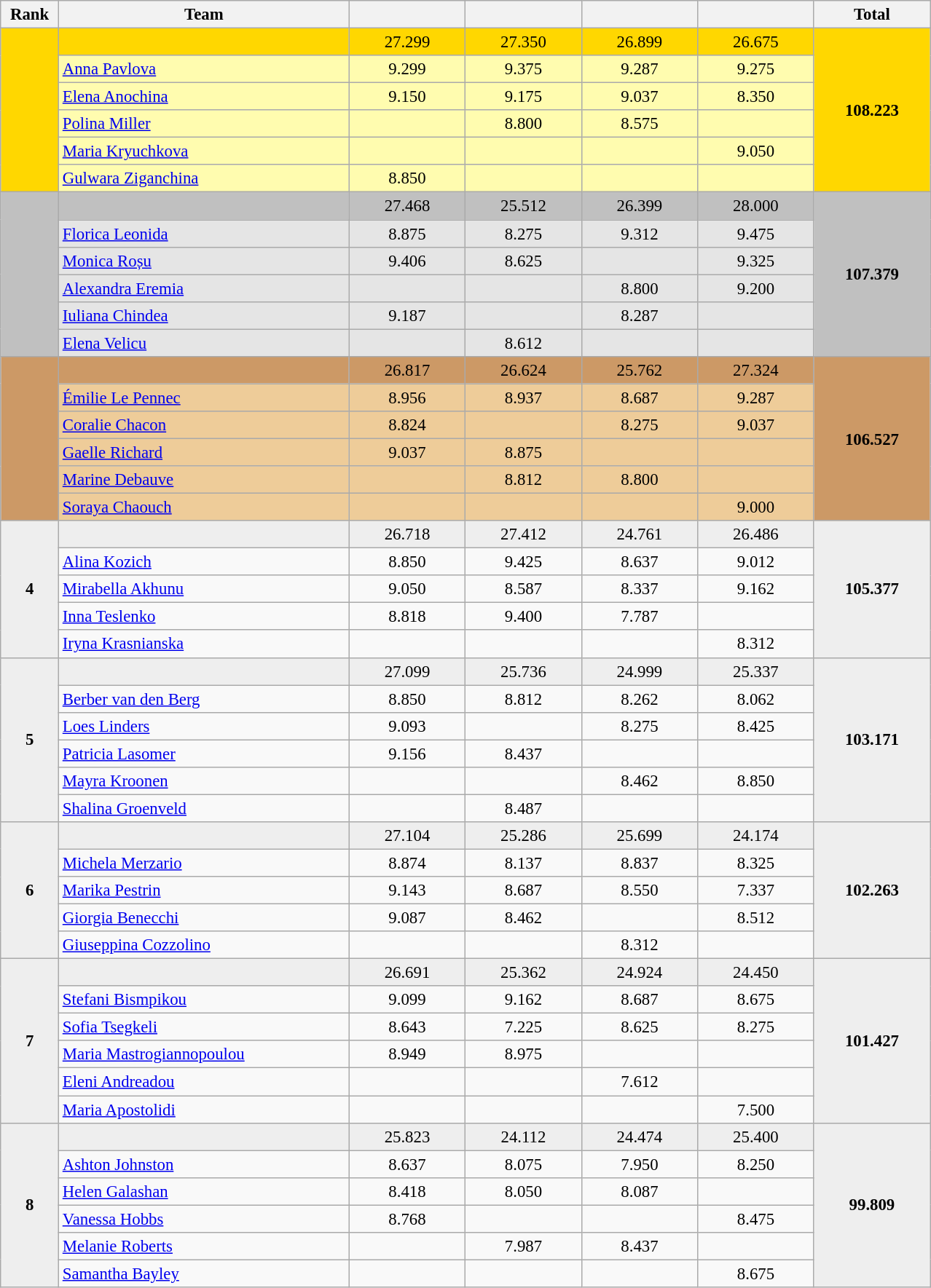<table class="wikitable" style="text-align:center; font-size:95%">
<tr>
<th width="5%">Rank</th>
<th width="25%">Team</th>
<th width="10%"></th>
<th width="10%"></th>
<th width="10%"></th>
<th width="10%"></th>
<th width="10%">Total</th>
</tr>
<tr bgcolor=gold>
<td rowspan=6></td>
<td align="left"><strong></strong></td>
<td>27.299</td>
<td>27.350</td>
<td>26.899</td>
<td>26.675</td>
<td rowspan=6><strong>108.223</strong></td>
</tr>
<tr bgcolor=fffcaf>
<td align="left"><a href='#'>Anna Pavlova</a></td>
<td>9.299</td>
<td>9.375</td>
<td>9.287</td>
<td>9.275</td>
</tr>
<tr bgcolor=fffcaf>
<td align="left"><a href='#'>Elena Anochina</a></td>
<td>9.150</td>
<td>9.175</td>
<td>9.037</td>
<td>8.350</td>
</tr>
<tr bgcolor=fffcaf>
<td align="left"><a href='#'>Polina Miller</a></td>
<td></td>
<td>8.800</td>
<td>8.575</td>
<td></td>
</tr>
<tr bgcolor=fffcaf>
<td align="left"><a href='#'>Maria Kryuchkova</a></td>
<td></td>
<td></td>
<td></td>
<td>9.050</td>
</tr>
<tr bgcolor=fffcaf>
<td align="left"><a href='#'>Gulwara Ziganchina</a></td>
<td>8.850</td>
<td></td>
<td></td>
<td></td>
</tr>
<tr bgcolor=silver>
<td rowspan=6></td>
<td align="left"><strong></strong></td>
<td>27.468</td>
<td>25.512</td>
<td>26.399</td>
<td>28.000</td>
<td rowspan=6><strong>107.379</strong></td>
</tr>
<tr bgcolor=e5e5e5>
<td align="left"><a href='#'>Florica Leonida</a></td>
<td>8.875</td>
<td>8.275</td>
<td>9.312</td>
<td>9.475</td>
</tr>
<tr bgcolor=e5e5e5>
<td align="left"><a href='#'>Monica Roșu</a></td>
<td>9.406</td>
<td>8.625</td>
<td></td>
<td>9.325</td>
</tr>
<tr bgcolor=e5e5e5>
<td align="left"><a href='#'>Alexandra Eremia</a></td>
<td></td>
<td></td>
<td>8.800</td>
<td>9.200</td>
</tr>
<tr bgcolor=e5e5e5>
<td align="left"><a href='#'>Iuliana Chindea</a></td>
<td>9.187</td>
<td></td>
<td>8.287</td>
<td></td>
</tr>
<tr bgcolor=e5e5e5>
<td align="left"><a href='#'>Elena Velicu</a></td>
<td></td>
<td>8.612</td>
<td></td>
<td></td>
</tr>
<tr bgcolor=cc9966>
<td rowspan=6></td>
<td align="left"><strong></strong></td>
<td>26.817</td>
<td>26.624</td>
<td>25.762</td>
<td>27.324</td>
<td rowspan=6><strong>106.527</strong></td>
</tr>
<tr bgcolor=eecc99>
<td align="left"><a href='#'>Émilie Le Pennec</a></td>
<td>8.956</td>
<td>8.937</td>
<td>8.687</td>
<td>9.287</td>
</tr>
<tr bgcolor=eecc99>
<td align="left"><a href='#'>Coralie Chacon</a></td>
<td>8.824</td>
<td></td>
<td>8.275</td>
<td>9.037</td>
</tr>
<tr bgcolor=eecc99>
<td align="left"><a href='#'>Gaelle Richard</a></td>
<td>9.037</td>
<td>8.875</td>
<td></td>
<td></td>
</tr>
<tr bgcolor=eecc99>
<td align="left"><a href='#'>Marine Debauve</a></td>
<td></td>
<td>8.812</td>
<td>8.800</td>
<td></td>
</tr>
<tr bgcolor=eecc99>
<td align="left"><a href='#'>Soraya Chaouch</a></td>
<td></td>
<td></td>
<td></td>
<td>9.000</td>
</tr>
<tr bgcolor=eeeeee>
<td rowspan=5><strong>4</strong></td>
<td align="left"><strong></strong></td>
<td>26.718</td>
<td>27.412</td>
<td>24.761</td>
<td>26.486</td>
<td rowspan=5><strong>105.377</strong></td>
</tr>
<tr>
<td align="left"><a href='#'>Alina Kozich</a></td>
<td>8.850</td>
<td>9.425</td>
<td>8.637</td>
<td>9.012</td>
</tr>
<tr>
<td align="left"><a href='#'>Mirabella Akhunu</a></td>
<td>9.050</td>
<td>8.587</td>
<td>8.337</td>
<td>9.162</td>
</tr>
<tr>
<td align="left"><a href='#'>Inna Teslenko</a></td>
<td>8.818</td>
<td>9.400</td>
<td>7.787</td>
<td></td>
</tr>
<tr>
<td align="left"><a href='#'>Iryna Krasnianska</a></td>
<td></td>
<td></td>
<td></td>
<td>8.312</td>
</tr>
<tr bgcolor=eeeeee>
<td rowspan=6><strong>5</strong></td>
<td align="left"><strong></strong></td>
<td>27.099</td>
<td>25.736</td>
<td>24.999</td>
<td>25.337</td>
<td rowspan=6><strong>103.171</strong></td>
</tr>
<tr>
<td align="left"><a href='#'>Berber van den Berg</a></td>
<td>8.850</td>
<td>8.812</td>
<td>8.262</td>
<td>8.062</td>
</tr>
<tr>
<td align="left"><a href='#'>Loes Linders</a></td>
<td>9.093</td>
<td></td>
<td>8.275</td>
<td>8.425</td>
</tr>
<tr>
<td align="left"><a href='#'>Patricia Lasomer</a></td>
<td>9.156</td>
<td>8.437</td>
<td></td>
<td></td>
</tr>
<tr>
<td align="left"><a href='#'>Mayra Kroonen</a></td>
<td></td>
<td></td>
<td>8.462</td>
<td>8.850</td>
</tr>
<tr>
<td align="left"><a href='#'>Shalina Groenveld</a></td>
<td></td>
<td>8.487</td>
<td></td>
<td></td>
</tr>
<tr bgcolor=eeeeee>
<td rowspan=5><strong>6</strong></td>
<td align="left"><strong></strong></td>
<td>27.104</td>
<td>25.286</td>
<td>25.699</td>
<td>24.174</td>
<td rowspan=5><strong>102.263</strong></td>
</tr>
<tr>
<td align="left"><a href='#'>Michela Merzario</a></td>
<td>8.874</td>
<td>8.137</td>
<td>8.837</td>
<td>8.325</td>
</tr>
<tr>
<td align="left"><a href='#'>Marika Pestrin</a></td>
<td>9.143</td>
<td>8.687</td>
<td>8.550</td>
<td>7.337</td>
</tr>
<tr>
<td align="left"><a href='#'>Giorgia Benecchi</a></td>
<td>9.087</td>
<td>8.462</td>
<td></td>
<td>8.512</td>
</tr>
<tr>
<td align="left"><a href='#'>Giuseppina Cozzolino</a></td>
<td></td>
<td></td>
<td>8.312</td>
<td></td>
</tr>
<tr bgcolor=eeeeee>
<td rowspan=6><strong>7</strong></td>
<td align="left"><strong></strong></td>
<td>26.691</td>
<td>25.362</td>
<td>24.924</td>
<td>24.450</td>
<td rowspan=6><strong>101.427</strong></td>
</tr>
<tr>
<td align="left"><a href='#'>Stefani Bismpikou</a></td>
<td>9.099</td>
<td>9.162</td>
<td>8.687</td>
<td>8.675</td>
</tr>
<tr>
<td align="left"><a href='#'>Sofia Tsegkeli</a></td>
<td>8.643</td>
<td>7.225</td>
<td>8.625</td>
<td>8.275</td>
</tr>
<tr>
<td align="left"><a href='#'>Maria Mastrogiannopoulou</a></td>
<td>8.949</td>
<td>8.975</td>
<td></td>
<td></td>
</tr>
<tr>
<td align="left"><a href='#'>Eleni Andreadou</a></td>
<td></td>
<td></td>
<td>7.612</td>
<td></td>
</tr>
<tr>
<td align="left"><a href='#'>Maria Apostolidi</a></td>
<td></td>
<td></td>
<td></td>
<td>7.500</td>
</tr>
<tr bgcolor=eeeeee>
<td rowspan=6><strong>8</strong></td>
<td align="left"><strong></strong></td>
<td>25.823</td>
<td>24.112</td>
<td>24.474</td>
<td>25.400</td>
<td rowspan=6><strong>99.809</strong></td>
</tr>
<tr>
<td align="left"><a href='#'>Ashton Johnston</a></td>
<td>8.637</td>
<td>8.075</td>
<td>7.950</td>
<td>8.250</td>
</tr>
<tr>
<td align="left"><a href='#'>Helen Galashan</a></td>
<td>8.418</td>
<td>8.050</td>
<td>8.087</td>
<td></td>
</tr>
<tr>
<td align="left"><a href='#'>Vanessa Hobbs</a></td>
<td>8.768</td>
<td></td>
<td></td>
<td>8.475</td>
</tr>
<tr>
<td align="left"><a href='#'>Melanie Roberts</a></td>
<td></td>
<td>7.987</td>
<td>8.437</td>
<td></td>
</tr>
<tr>
<td align="left"><a href='#'>Samantha Bayley</a></td>
<td></td>
<td></td>
<td></td>
<td>8.675</td>
</tr>
</table>
